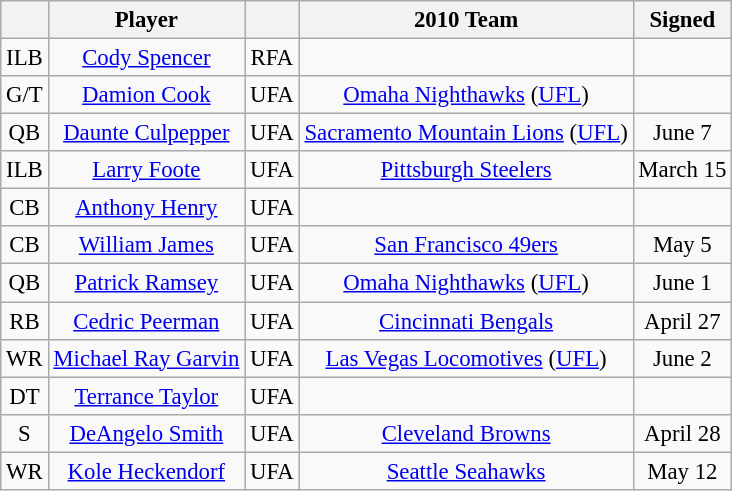<table class="wikitable" style="font-size: 95%; text-align: center">
<tr>
<th></th>
<th>Player</th>
<th></th>
<th>2010 Team</th>
<th>Signed</th>
</tr>
<tr>
<td>ILB</td>
<td><a href='#'>Cody Spencer</a></td>
<td>RFA</td>
<td></td>
<td></td>
</tr>
<tr>
<td>G/T</td>
<td><a href='#'>Damion Cook</a></td>
<td>UFA</td>
<td><a href='#'>Omaha Nighthawks</a> (<a href='#'>UFL</a>)</td>
<td></td>
</tr>
<tr>
<td>QB</td>
<td><a href='#'>Daunte Culpepper</a></td>
<td>UFA</td>
<td><a href='#'>Sacramento Mountain Lions</a> (<a href='#'>UFL</a>)</td>
<td>June 7</td>
</tr>
<tr>
<td>ILB</td>
<td><a href='#'>Larry Foote</a></td>
<td>UFA</td>
<td><a href='#'>Pittsburgh Steelers</a></td>
<td>March 15</td>
</tr>
<tr>
<td>CB</td>
<td><a href='#'>Anthony Henry</a></td>
<td>UFA</td>
<td></td>
<td></td>
</tr>
<tr>
<td>CB</td>
<td><a href='#'>William James</a></td>
<td>UFA</td>
<td><a href='#'>San Francisco 49ers</a></td>
<td>May 5</td>
</tr>
<tr>
<td>QB</td>
<td><a href='#'>Patrick Ramsey</a></td>
<td>UFA</td>
<td><a href='#'>Omaha Nighthawks</a> (<a href='#'>UFL</a>)</td>
<td>June 1</td>
</tr>
<tr>
<td>RB</td>
<td><a href='#'>Cedric Peerman</a></td>
<td>UFA</td>
<td><a href='#'>Cincinnati Bengals</a></td>
<td>April 27</td>
</tr>
<tr>
<td>WR</td>
<td><a href='#'>Michael Ray Garvin</a></td>
<td>UFA</td>
<td><a href='#'>Las Vegas Locomotives</a> (<a href='#'>UFL</a>)</td>
<td>June 2</td>
</tr>
<tr>
<td>DT</td>
<td><a href='#'>Terrance Taylor</a></td>
<td>UFA</td>
<td></td>
<td></td>
</tr>
<tr>
<td>S</td>
<td><a href='#'>DeAngelo Smith</a></td>
<td>UFA</td>
<td><a href='#'>Cleveland Browns</a></td>
<td>April 28</td>
</tr>
<tr>
<td>WR</td>
<td><a href='#'>Kole Heckendorf</a></td>
<td>UFA</td>
<td><a href='#'>Seattle Seahawks</a></td>
<td>May 12</td>
</tr>
</table>
